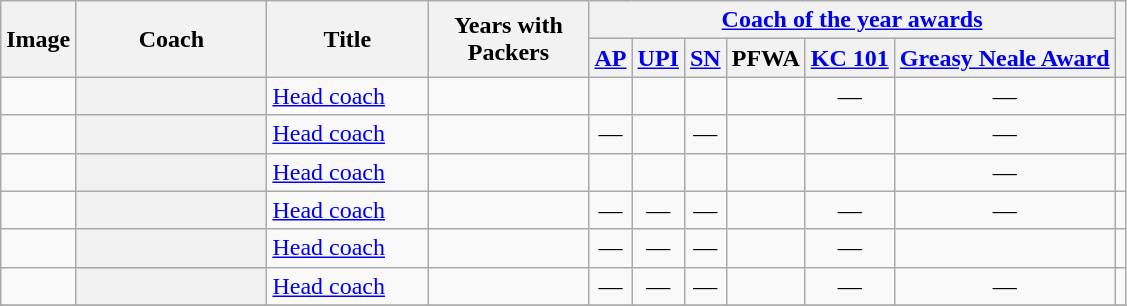<table class="wikitable sortable" style="text-align: center;">
<tr>
<th scope="col" rowspan="2" class="unsortable">Image</th>
<th scope="col" rowspan="2" width=120px>Coach</th>
<th scope="col" rowspan="2" width=100px>Title</th>
<th scope="col" rowspan="2" width=100px>Years with Packers</th>
<th scope="colgroup" colspan="6"><a href='#'>Coach of the year awards</a></th>
<th scope="col" rowspan="2" class="unsortable"></th>
</tr>
<tr>
<th scope="col"><a href='#'>AP</a></th>
<th scope="col"><a href='#'>UPI</a></th>
<th scope="col"><a href='#'>SN</a></th>
<th scope="col">PFWA</th>
<th scope="col"><a href='#'>KC 101</a></th>
<th scope="col"><a href='#'>Greasy Neale Award</a><br></th>
</tr>
<tr>
<td></td>
<th scope="row" style="text-align: left;"></th>
<td style="text-align: left;"><a href='#'>Head coach</a></td>
<td></td>
<td> </td>
<td> </td>
<td> </td>
<td> </td>
<td>—</td>
<td>—</td>
<td></td>
</tr>
<tr>
<td></td>
<th scope="row" style="text-align: left;"></th>
<td style="text-align: left;"><a href='#'>Head coach</a></td>
<td></td>
<td>—</td>
<td> </td>
<td>—</td>
<td> </td>
<td> </td>
<td>—</td>
<td></td>
</tr>
<tr>
<td></td>
<th scope="row" style="text-align: left;"></th>
<td style="text-align: left;"><a href='#'>Head coach</a></td>
<td></td>
<td> </td>
<td> </td>
<td> </td>
<td> </td>
<td> </td>
<td>—</td>
<td></td>
</tr>
<tr>
<td></td>
<th scope="row" style="text-align: left;"></th>
<td style="text-align: left;"><a href='#'>Head coach</a></td>
<td></td>
<td>—</td>
<td>—</td>
<td>—</td>
<td> </td>
<td>—</td>
<td>—</td>
<td></td>
</tr>
<tr>
<td></td>
<th scope="row" style="text-align: left;"></th>
<td style="text-align: left;"><a href='#'>Head coach</a></td>
<td><br></td>
<td>—</td>
<td>—</td>
<td>—</td>
<td> </td>
<td>—</td>
<td> </td>
<td></td>
</tr>
<tr>
<td></td>
<th scope="row" style="text-align: left;"></th>
<td style="text-align: left;"><a href='#'>Head coach</a></td>
<td></td>
<td>—</td>
<td>—</td>
<td>—</td>
<td> </td>
<td>—</td>
<td>—</td>
<td></td>
</tr>
<tr>
</tr>
</table>
